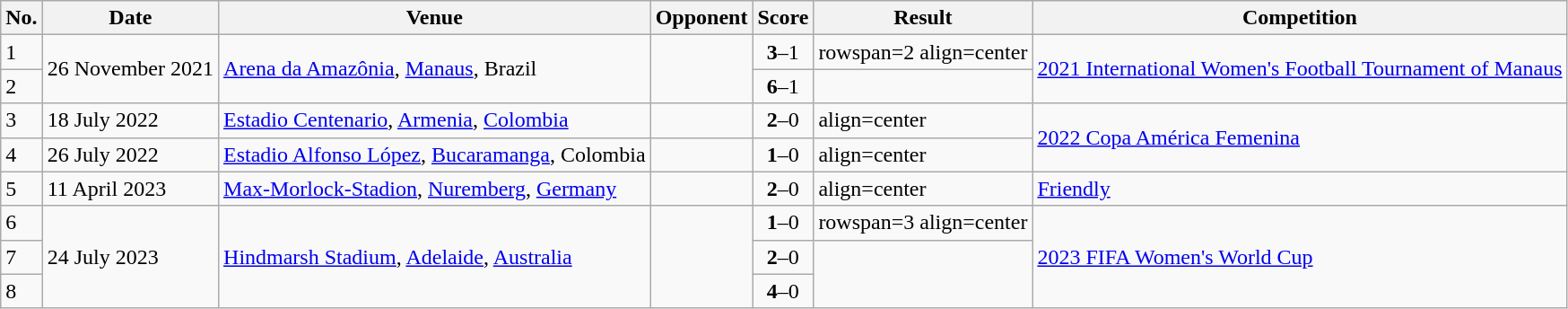<table class="wikitable">
<tr>
<th>No.</th>
<th>Date</th>
<th>Venue</th>
<th>Opponent</th>
<th>Score</th>
<th>Result</th>
<th>Competition</th>
</tr>
<tr>
<td>1</td>
<td rowspan=2>26 November 2021</td>
<td rowspan=2><a href='#'>Arena da Amazônia</a>, <a href='#'>Manaus</a>, Brazil</td>
<td rowspan=2></td>
<td align=center><strong>3</strong>–1</td>
<td>rowspan=2 align=center </td>
<td rowspan=2><a href='#'>2021 International Women's Football Tournament of Manaus</a></td>
</tr>
<tr>
<td>2</td>
<td align=center><strong>6</strong>–1</td>
</tr>
<tr>
<td>3</td>
<td>18 July 2022</td>
<td><a href='#'>Estadio Centenario</a>, <a href='#'>Armenia</a>, <a href='#'>Colombia</a></td>
<td></td>
<td align=center><strong>2</strong>–0</td>
<td>align=center </td>
<td rowspan=2><a href='#'>2022 Copa América Femenina</a></td>
</tr>
<tr>
<td>4</td>
<td>26 July 2022</td>
<td><a href='#'>Estadio Alfonso López</a>, <a href='#'>Bucaramanga</a>, Colombia</td>
<td></td>
<td align=center><strong>1</strong>–0</td>
<td>align=center </td>
</tr>
<tr>
<td>5</td>
<td>11 April 2023</td>
<td><a href='#'>Max-Morlock-Stadion</a>, <a href='#'>Nuremberg</a>, <a href='#'>Germany</a></td>
<td></td>
<td align=center><strong>2</strong>–0</td>
<td>align=center </td>
<td><a href='#'>Friendly</a></td>
</tr>
<tr>
<td>6</td>
<td rowspan=3>24 July 2023</td>
<td rowspan=3><a href='#'>Hindmarsh Stadium</a>, <a href='#'>Adelaide</a>, <a href='#'>Australia</a></td>
<td rowspan=3></td>
<td align=center><strong>1</strong>–0</td>
<td>rowspan=3 align=center </td>
<td rowspan=3><a href='#'>2023 FIFA Women's World Cup</a></td>
</tr>
<tr>
<td>7</td>
<td align=center><strong>2</strong>–0</td>
</tr>
<tr>
<td>8</td>
<td align=center><strong>4</strong>–0</td>
</tr>
</table>
